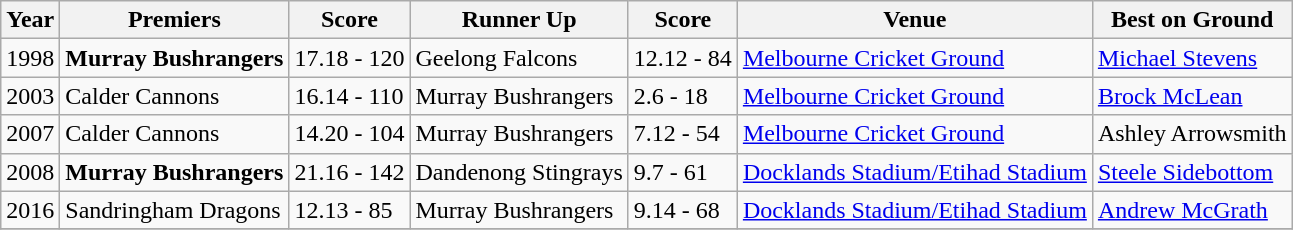<table class="wikitable sortable">
<tr>
<th><strong>Year</strong></th>
<th><span><strong>Premiers</strong></span></th>
<th><strong>Score</strong></th>
<th><strong>Runner Up</strong></th>
<th><strong>Score</strong></th>
<th><strong>Venue</strong></th>
<th><strong>Best on Ground</strong></th>
</tr>
<tr>
<td>1998</td>
<td><strong>Murray Bushrangers</strong></td>
<td>17.18 - 120</td>
<td>Geelong Falcons</td>
<td>12.12 - 84</td>
<td><a href='#'>Melbourne Cricket Ground</a></td>
<td><a href='#'>Michael Stevens</a></td>
</tr>
<tr>
<td>2003</td>
<td>Calder Cannons</td>
<td>16.14 - 110</td>
<td>Murray Bushrangers</td>
<td>2.6 - 18</td>
<td><a href='#'>Melbourne Cricket Ground</a></td>
<td><a href='#'>Brock McLean</a></td>
</tr>
<tr>
<td>2007</td>
<td>Calder Cannons</td>
<td>14.20 - 104</td>
<td>Murray Bushrangers</td>
<td>7.12 - 54</td>
<td><a href='#'>Melbourne Cricket Ground</a></td>
<td>Ashley Arrowsmith</td>
</tr>
<tr>
<td>2008</td>
<td><strong>Murray Bushrangers</strong></td>
<td>21.16 - 142</td>
<td>Dandenong Stingrays</td>
<td>9.7 - 61</td>
<td><a href='#'>Docklands Stadium/Etihad Stadium</a></td>
<td><a href='#'>Steele Sidebottom</a></td>
</tr>
<tr>
<td>2016</td>
<td>Sandringham Dragons</td>
<td>12.13 - 85</td>
<td>Murray Bushrangers</td>
<td>9.14 - 68</td>
<td><a href='#'>Docklands Stadium/Etihad Stadium</a></td>
<td><a href='#'>Andrew McGrath</a></td>
</tr>
<tr>
</tr>
</table>
